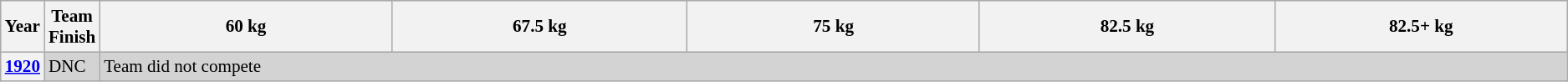<table class="wikitable" style="font-size:88%">
<tr style="background:lightgray">
<th>Year</th>
<th>Team Finish</th>
<th width=280>60 kg</th>
<th width=280>67.5 kg</th>
<th width=280>75 kg</th>
<th width=280>82.5 kg</th>
<th width=280>82.5+ kg</th>
</tr>
<tr style="background:lightgray">
<th><a href='#'>1920</a></th>
<td>DNC</td>
<td colspan=5>Team did not compete</td>
</tr>
</table>
